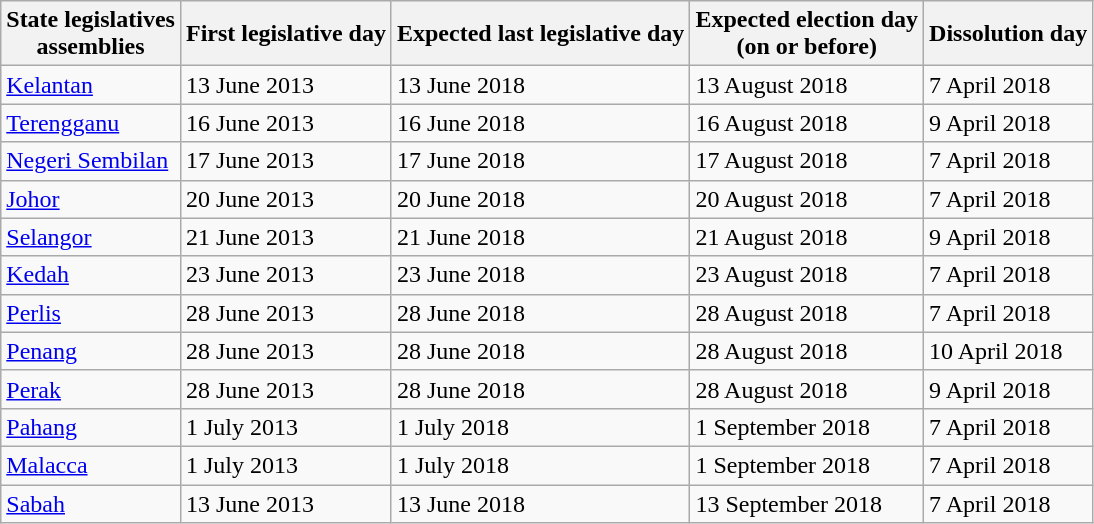<table class="wikitable">
<tr>
<th>State legislatives<br>assemblies</th>
<th>First legislative day</th>
<th>Expected last legislative day</th>
<th>Expected election day<br>(on or before)</th>
<th>Dissolution day</th>
</tr>
<tr>
<td> <a href='#'>Kelantan</a></td>
<td>13 June 2013</td>
<td>13 June 2018</td>
<td>13 August 2018</td>
<td>7 April 2018</td>
</tr>
<tr>
<td> <a href='#'>Terengganu</a></td>
<td>16 June 2013</td>
<td>16 June 2018</td>
<td>16 August 2018</td>
<td>9 April 2018</td>
</tr>
<tr>
<td> <a href='#'>Negeri Sembilan</a></td>
<td>17 June 2013</td>
<td>17 June 2018</td>
<td>17 August 2018</td>
<td>7 April 2018</td>
</tr>
<tr>
<td> <a href='#'>Johor</a></td>
<td>20 June 2013</td>
<td>20 June 2018</td>
<td>20 August 2018</td>
<td>7 April 2018</td>
</tr>
<tr>
<td> <a href='#'>Selangor</a></td>
<td>21 June 2013</td>
<td>21 June 2018</td>
<td>21 August 2018</td>
<td>9 April 2018</td>
</tr>
<tr>
<td> <a href='#'>Kedah</a></td>
<td>23 June 2013</td>
<td>23 June 2018</td>
<td>23 August 2018</td>
<td>7 April 2018</td>
</tr>
<tr>
<td> <a href='#'>Perlis</a></td>
<td>28 June 2013</td>
<td>28 June 2018</td>
<td>28 August 2018</td>
<td>7 April 2018</td>
</tr>
<tr>
<td> <a href='#'>Penang</a></td>
<td>28 June 2013</td>
<td>28 June 2018</td>
<td>28 August 2018</td>
<td>10 April 2018</td>
</tr>
<tr>
<td> <a href='#'>Perak</a></td>
<td>28 June 2013</td>
<td>28 June 2018</td>
<td>28 August 2018</td>
<td>9 April 2018</td>
</tr>
<tr>
<td> <a href='#'>Pahang</a></td>
<td>1 July 2013</td>
<td>1 July 2018</td>
<td>1 September 2018</td>
<td>7 April 2018</td>
</tr>
<tr>
<td> <a href='#'>Malacca</a></td>
<td>1 July 2013</td>
<td>1 July 2018</td>
<td>1 September 2018</td>
<td>7 April 2018</td>
</tr>
<tr>
<td> <a href='#'>Sabah</a></td>
<td>13 June 2013</td>
<td>13 June 2018</td>
<td>13 September 2018</td>
<td>7 April 2018</td>
</tr>
</table>
